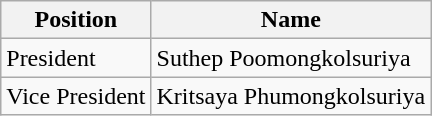<table class="wikitable">
<tr>
<th>Position</th>
<th>Name</th>
</tr>
<tr>
<td>President</td>
<td> Suthep Poomongkolsuriya</td>
</tr>
<tr>
<td>Vice President</td>
<td> Kritsaya Phumongkolsuriya</td>
</tr>
</table>
